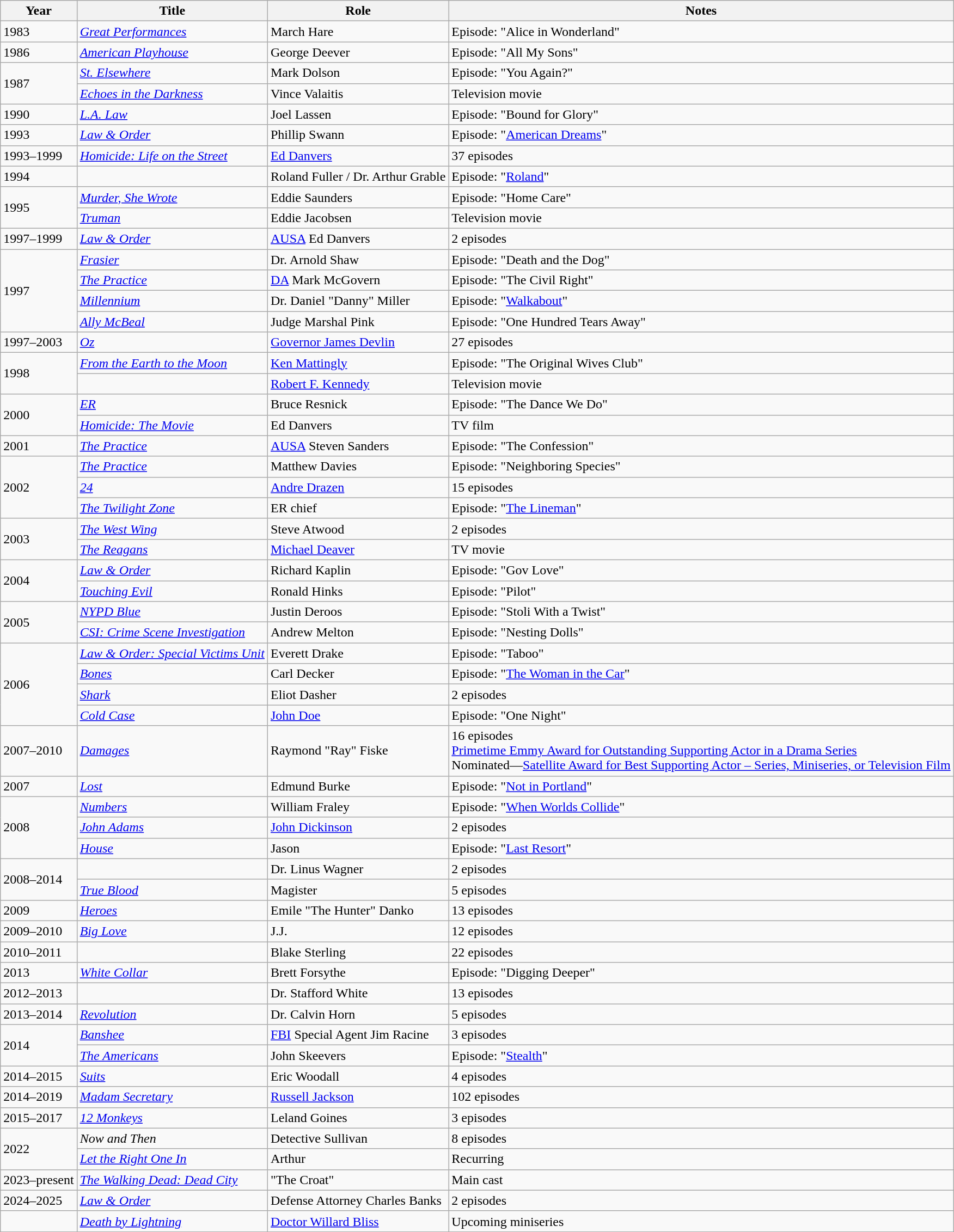<table class="wikitable sortable">
<tr>
<th>Year</th>
<th>Title</th>
<th>Role</th>
<th>Notes</th>
</tr>
<tr>
<td>1983</td>
<td><em><a href='#'>Great Performances</a></em></td>
<td>March Hare</td>
<td>Episode: "Alice in Wonderland"</td>
</tr>
<tr>
<td>1986</td>
<td><em><a href='#'>American Playhouse</a></em></td>
<td>George Deever</td>
<td>Episode: "All My Sons"</td>
</tr>
<tr>
<td rowspan=2>1987</td>
<td><em><a href='#'>St. Elsewhere</a></em></td>
<td>Mark Dolson</td>
<td>Episode: "You Again?"</td>
</tr>
<tr>
<td><em><a href='#'>Echoes in the Darkness</a></em></td>
<td>Vince Valaitis</td>
<td>Television movie</td>
</tr>
<tr>
<td>1990</td>
<td><em><a href='#'>L.A. Law</a></em></td>
<td>Joel Lassen</td>
<td>Episode: "Bound for Glory"</td>
</tr>
<tr>
<td>1993</td>
<td><em><a href='#'>Law & Order</a></em></td>
<td>Phillip Swann</td>
<td>Episode: "<a href='#'>American Dreams</a>"</td>
</tr>
<tr>
<td>1993–1999</td>
<td><em><a href='#'>Homicide: Life on the Street</a></em></td>
<td><a href='#'>Ed Danvers</a></td>
<td>37 episodes</td>
</tr>
<tr>
<td>1994</td>
<td><em></em></td>
<td>Roland Fuller / Dr. Arthur Grable</td>
<td>Episode: "<a href='#'>Roland</a>"</td>
</tr>
<tr>
<td rowspan=2>1995</td>
<td><em><a href='#'>Murder, She Wrote</a></em></td>
<td>Eddie Saunders</td>
<td>Episode: "Home Care"</td>
</tr>
<tr>
<td><em><a href='#'>Truman</a></em></td>
<td>Eddie Jacobsen</td>
<td>Television movie</td>
</tr>
<tr>
<td>1997–1999</td>
<td><em><a href='#'>Law & Order</a></em></td>
<td><a href='#'>AUSA</a> Ed Danvers</td>
<td>2 episodes</td>
</tr>
<tr>
<td rowspan=4>1997</td>
<td><em><a href='#'>Frasier</a></em></td>
<td>Dr. Arnold Shaw</td>
<td>Episode: "Death and the Dog"</td>
</tr>
<tr>
<td><em><a href='#'>The Practice</a></em></td>
<td><a href='#'>DA</a> Mark McGovern</td>
<td>Episode: "The Civil Right"</td>
</tr>
<tr>
<td><em><a href='#'>Millennium</a></em></td>
<td>Dr. Daniel "Danny" Miller</td>
<td>Episode: "<a href='#'>Walkabout</a>"</td>
</tr>
<tr>
<td><em><a href='#'>Ally McBeal</a></em></td>
<td>Judge Marshal Pink</td>
<td>Episode: "One Hundred Tears Away"</td>
</tr>
<tr>
<td>1997–2003</td>
<td><em><a href='#'>Oz</a></em></td>
<td><a href='#'>Governor James Devlin</a></td>
<td>27 episodes</td>
</tr>
<tr>
<td rowspan=2>1998</td>
<td><em><a href='#'>From the Earth to the Moon</a></em></td>
<td><a href='#'>Ken Mattingly</a></td>
<td>Episode: "The Original Wives Club"</td>
</tr>
<tr>
<td><em></em></td>
<td><a href='#'>Robert F. Kennedy</a></td>
<td>Television movie</td>
</tr>
<tr>
<td rowspan=2>2000</td>
<td><em><a href='#'>ER</a></em></td>
<td>Bruce Resnick</td>
<td>Episode: "The Dance We Do"</td>
</tr>
<tr>
<td><em><a href='#'>Homicide: The Movie</a></em></td>
<td>Ed Danvers</td>
<td>TV film</td>
</tr>
<tr>
<td>2001</td>
<td><em><a href='#'>The Practice</a></em></td>
<td><a href='#'>AUSA</a> Steven Sanders</td>
<td>Episode: "The Confession"</td>
</tr>
<tr>
<td rowspan=3>2002</td>
<td><em><a href='#'>The Practice</a></em></td>
<td>Matthew Davies</td>
<td>Episode: "Neighboring Species"</td>
</tr>
<tr>
<td><em><a href='#'>24</a></em></td>
<td><a href='#'>Andre Drazen</a></td>
<td>15 episodes</td>
</tr>
<tr>
<td><em><a href='#'>The Twilight Zone</a></em></td>
<td>ER chief</td>
<td>Episode: "<a href='#'>The Lineman</a>"</td>
</tr>
<tr>
<td rowspan=2>2003</td>
<td><em><a href='#'>The West Wing</a></em></td>
<td>Steve Atwood</td>
<td>2 episodes</td>
</tr>
<tr>
<td><em><a href='#'>The Reagans</a></em></td>
<td><a href='#'>Michael Deaver</a></td>
<td>TV movie</td>
</tr>
<tr>
<td rowspan=2>2004</td>
<td><em><a href='#'>Law & Order</a></em></td>
<td>Richard Kaplin</td>
<td>Episode: "Gov Love"</td>
</tr>
<tr>
<td><em><a href='#'>Touching Evil</a></em></td>
<td>Ronald Hinks</td>
<td>Episode: "Pilot"</td>
</tr>
<tr>
<td rowspan=2>2005</td>
<td><em><a href='#'>NYPD Blue</a></em></td>
<td>Justin Deroos</td>
<td>Episode: "Stoli With a Twist"</td>
</tr>
<tr>
<td><em><a href='#'>CSI: Crime Scene Investigation</a></em></td>
<td>Andrew Melton</td>
<td>Episode: "Nesting Dolls"</td>
</tr>
<tr>
<td rowspan=4>2006</td>
<td><em><a href='#'>Law & Order: Special Victims Unit</a></em></td>
<td>Everett Drake</td>
<td>Episode: "Taboo"</td>
</tr>
<tr>
<td><em><a href='#'>Bones</a></em></td>
<td>Carl Decker</td>
<td>Episode: "<a href='#'>The Woman in the Car</a>"</td>
</tr>
<tr>
<td><em><a href='#'>Shark</a></em></td>
<td>Eliot Dasher</td>
<td>2 episodes</td>
</tr>
<tr>
<td><em><a href='#'>Cold Case</a></em></td>
<td><a href='#'>John Doe</a></td>
<td>Episode: "One Night"</td>
</tr>
<tr>
<td>2007–2010</td>
<td><em><a href='#'>Damages</a></em></td>
<td>Raymond "Ray" Fiske</td>
<td>16 episodes<br><a href='#'>Primetime Emmy Award for Outstanding Supporting Actor in a Drama Series</a><br>Nominated—<a href='#'>Satellite Award for Best Supporting Actor – Series, Miniseries, or Television Film</a></td>
</tr>
<tr>
<td>2007</td>
<td><em><a href='#'>Lost</a></em></td>
<td>Edmund Burke</td>
<td>Episode: "<a href='#'>Not in Portland</a>"</td>
</tr>
<tr>
<td rowspan=3>2008</td>
<td><em><a href='#'>Numbers</a></em></td>
<td>William Fraley</td>
<td>Episode: "<a href='#'>When Worlds Collide</a>"</td>
</tr>
<tr>
<td><em><a href='#'>John Adams</a></em></td>
<td><a href='#'>John Dickinson</a></td>
<td>2 episodes</td>
</tr>
<tr>
<td><em><a href='#'>House</a></em></td>
<td>Jason</td>
<td>Episode: "<a href='#'>Last Resort</a>"</td>
</tr>
<tr>
<td rowspan=2>2008–2014</td>
<td><em></em></td>
<td>Dr. Linus Wagner</td>
<td>2 episodes</td>
</tr>
<tr>
<td><em><a href='#'>True Blood</a></em></td>
<td>Magister</td>
<td>5 episodes</td>
</tr>
<tr>
<td>2009</td>
<td><em><a href='#'>Heroes</a></em></td>
<td>Emile "The Hunter" Danko</td>
<td>13 episodes</td>
</tr>
<tr>
<td>2009–2010</td>
<td><em><a href='#'>Big Love</a></em></td>
<td>J.J.</td>
<td>12 episodes</td>
</tr>
<tr>
<td>2010–2011</td>
<td><em></em></td>
<td>Blake Sterling</td>
<td>22 episodes</td>
</tr>
<tr>
<td>2013</td>
<td><em><a href='#'>White Collar</a></em></td>
<td>Brett Forsythe</td>
<td>Episode: "Digging Deeper"</td>
</tr>
<tr>
<td>2012–2013</td>
<td><em></em></td>
<td>Dr. Stafford White</td>
<td>13 episodes</td>
</tr>
<tr>
<td>2013–2014</td>
<td><em><a href='#'>Revolution</a></em></td>
<td>Dr. Calvin Horn</td>
<td>5 episodes</td>
</tr>
<tr>
<td rowspan=2>2014</td>
<td><em><a href='#'>Banshee</a></em></td>
<td><a href='#'>FBI</a> Special Agent Jim Racine</td>
<td>3 episodes</td>
</tr>
<tr>
<td><em><a href='#'>The Americans</a></em></td>
<td>John Skeevers</td>
<td>Episode: "<a href='#'>Stealth</a>"</td>
</tr>
<tr>
<td>2014–2015</td>
<td><em><a href='#'>Suits</a></em></td>
<td>Eric Woodall</td>
<td>4 episodes</td>
</tr>
<tr>
<td>2014–2019</td>
<td><em><a href='#'>Madam Secretary</a></em></td>
<td><a href='#'>Russell Jackson</a></td>
<td>102 episodes</td>
</tr>
<tr>
<td>2015–2017</td>
<td><em><a href='#'>12 Monkeys</a></em></td>
<td>Leland Goines</td>
<td>3 episodes</td>
</tr>
<tr>
<td rowspan="2">2022</td>
<td><em>Now and Then</em></td>
<td>Detective Sullivan</td>
<td>8 episodes</td>
</tr>
<tr>
<td><em><a href='#'>Let the Right One In</a></em></td>
<td>Arthur</td>
<td>Recurring</td>
</tr>
<tr>
<td>2023–present</td>
<td><em><a href='#'>The Walking Dead: Dead City</a></em></td>
<td>"The Croat"</td>
<td>Main cast</td>
</tr>
<tr>
<td>2024–2025</td>
<td><em><a href='#'>Law & Order</a></em></td>
<td>Defense Attorney Charles Banks</td>
<td>2 episodes</td>
</tr>
<tr>
<td></td>
<td><em><a href='#'>Death by Lightning</a></em></td>
<td><a href='#'>Doctor Willard Bliss</a></td>
<td>Upcoming miniseries</td>
</tr>
</table>
